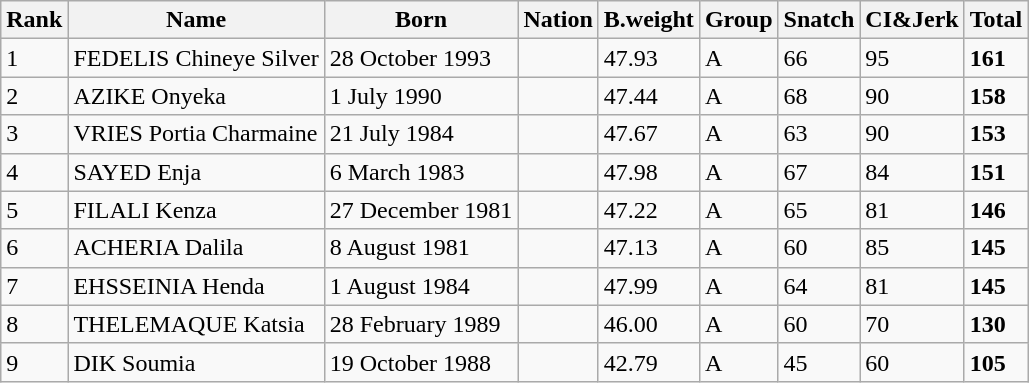<table class="wikitable">
<tr>
<th>Rank</th>
<th>Name</th>
<th>Born</th>
<th>Nation</th>
<th>B.weight</th>
<th>Group</th>
<th>Snatch</th>
<th>CI&Jerk</th>
<th>Total</th>
</tr>
<tr>
<td>1</td>
<td>FEDELIS Chineye Silver</td>
<td>28 October 1993</td>
<td></td>
<td>47.93</td>
<td>A</td>
<td>66</td>
<td>95</td>
<td><strong>161</strong></td>
</tr>
<tr>
<td>2</td>
<td>AZIKE Onyeka</td>
<td>1 July 1990</td>
<td></td>
<td>47.44</td>
<td>A</td>
<td>68</td>
<td>90</td>
<td><strong>158</strong></td>
</tr>
<tr>
<td>3</td>
<td>VRIES Portia Charmaine</td>
<td>21 July 1984</td>
<td></td>
<td>47.67</td>
<td>A</td>
<td>63</td>
<td>90</td>
<td><strong>153</strong></td>
</tr>
<tr>
<td>4</td>
<td>SAYED Enja</td>
<td>6 March 1983</td>
<td></td>
<td>47.98</td>
<td>A</td>
<td>67</td>
<td>84</td>
<td><strong>151</strong></td>
</tr>
<tr>
<td>5</td>
<td>FILALI Kenza</td>
<td>27 December 1981</td>
<td></td>
<td>47.22</td>
<td>A</td>
<td>65</td>
<td>81</td>
<td><strong>146</strong></td>
</tr>
<tr>
<td>6</td>
<td>ACHERIA Dalila</td>
<td>8 August 1981</td>
<td></td>
<td>47.13</td>
<td>A</td>
<td>60</td>
<td>85</td>
<td><strong>145</strong></td>
</tr>
<tr>
<td>7</td>
<td>EHSSEINIA Henda</td>
<td>1 August 1984</td>
<td></td>
<td>47.99</td>
<td>A</td>
<td>64</td>
<td>81</td>
<td><strong>145</strong></td>
</tr>
<tr>
<td>8</td>
<td>THELEMAQUE Katsia</td>
<td>28 February 1989</td>
<td></td>
<td>46.00</td>
<td>A</td>
<td>60</td>
<td>70</td>
<td><strong>130</strong></td>
</tr>
<tr>
<td>9</td>
<td>DIK Soumia</td>
<td>19 October 1988</td>
<td></td>
<td>42.79</td>
<td>A</td>
<td>45</td>
<td>60</td>
<td><strong>105</strong></td>
</tr>
</table>
